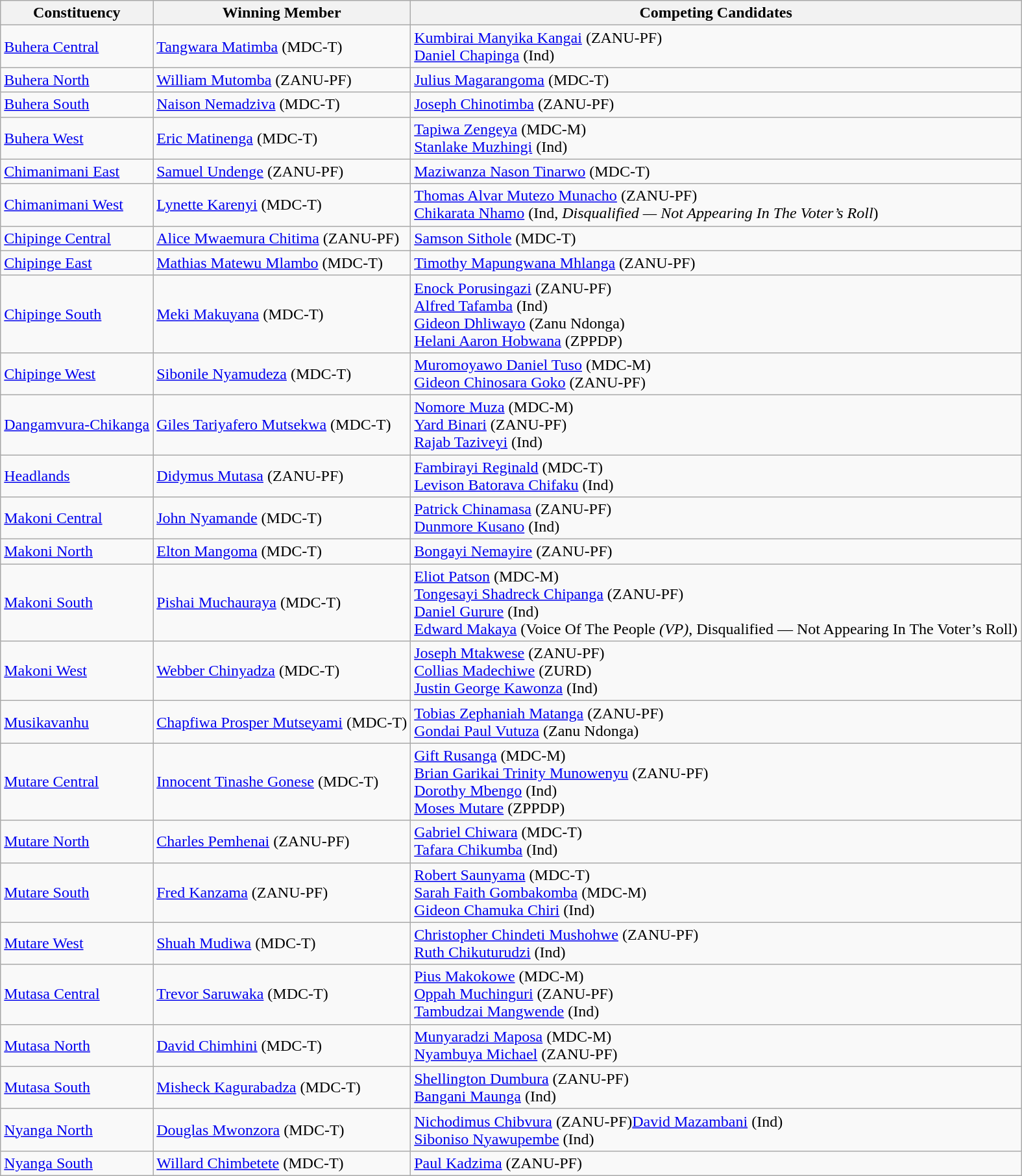<table class="wikitable table">
<tr>
<th>Constituency</th>
<th>Winning Member</th>
<th>Competing Candidates</th>
</tr>
<tr>
<td><a href='#'>Buhera Central</a></td>
<td><a href='#'>Tangwara Matimba</a> (MDC-T)</td>
<td><a href='#'>Kumbirai Manyika Kangai</a> (ZANU-PF)<br><a href='#'>Daniel Chapinga</a> (Ind)</td>
</tr>
<tr>
<td><a href='#'>Buhera North</a></td>
<td><a href='#'>William Mutomba</a> (ZANU-PF)</td>
<td><a href='#'>Julius Magarangoma</a> (MDC-T)</td>
</tr>
<tr>
<td><a href='#'>Buhera South</a></td>
<td><a href='#'>Naison Nemadziva</a> (MDC-T)</td>
<td><a href='#'>Joseph Chinotimba</a> (ZANU-PF)</td>
</tr>
<tr>
<td><a href='#'>Buhera West</a></td>
<td><a href='#'>Eric Matinenga</a> (MDC-T)</td>
<td><a href='#'>Tapiwa Zengeya</a> (MDC-M)<br><a href='#'>Stanlake Muzhingi</a> (Ind)</td>
</tr>
<tr>
<td><a href='#'>Chimanimani East</a></td>
<td><a href='#'>Samuel Undenge</a> (ZANU-PF)</td>
<td><a href='#'>Maziwanza Nason Tinarwo</a> (MDC-T)</td>
</tr>
<tr>
<td><a href='#'>Chimanimani West</a></td>
<td><a href='#'>Lynette Karenyi</a> (MDC-T)</td>
<td><a href='#'>Thomas Alvar Mutezo Munacho</a> (ZANU-PF)<br><a href='#'>Chikarata Nhamo</a> (Ind, <em>Disqualified — Not Appearing In The Voter’s Roll</em>)</td>
</tr>
<tr>
<td><a href='#'>Chipinge Central</a></td>
<td><a href='#'>Alice Mwaemura Chitima</a> (ZANU-PF)</td>
<td><a href='#'>Samson Sithole</a> (MDC-T)</td>
</tr>
<tr>
<td><a href='#'>Chipinge East</a></td>
<td><a href='#'>Mathias Matewu Mlambo</a> (MDC-T)</td>
<td><a href='#'>Timothy Mapungwana Mhlanga</a> (ZANU-PF)</td>
</tr>
<tr>
<td><a href='#'>Chipinge South</a></td>
<td><a href='#'>Meki Makuyana</a> (MDC-T)</td>
<td><a href='#'>Enock Porusingazi</a> (ZANU-PF)<br> <a href='#'>Alfred Tafamba</a> (Ind)<br><a href='#'>Gideon Dhliwayo</a> (Zanu Ndonga)<br><a href='#'>Helani Aaron Hobwana</a> (ZPPDP)</td>
</tr>
<tr>
<td><a href='#'>Chipinge West</a></td>
<td><a href='#'>Sibonile Nyamudeza</a> (MDC-T)</td>
<td><a href='#'>Muromoyawo Daniel Tuso</a> (MDC-M)<br><a href='#'>Gideon Chinosara Goko</a> (ZANU-PF)</td>
</tr>
<tr>
<td><a href='#'>Dangamvura-Chikanga</a></td>
<td><a href='#'>Giles Tariyafero Mutsekwa</a> (MDC-T)</td>
<td><a href='#'>Nomore Muza</a> (MDC-M)<br><a href='#'>Yard Binari</a> (ZANU-PF)<br><a href='#'>Rajab Taziveyi</a> (Ind)</td>
</tr>
<tr>
<td><a href='#'>Headlands</a></td>
<td><a href='#'>Didymus Mutasa</a> (ZANU-PF)</td>
<td><a href='#'>Fambirayi Reginald</a> (MDC-T)<br><a href='#'>Levison Batorava Chifaku</a> (Ind)</td>
</tr>
<tr>
<td><a href='#'>Makoni Central</a></td>
<td><a href='#'>John Nyamande</a> (MDC-T)</td>
<td><a href='#'>Patrick Chinamasa</a> (ZANU-PF)<br><a href='#'>Dunmore Kusano</a> (Ind)</td>
</tr>
<tr>
<td><a href='#'>Makoni North</a></td>
<td><a href='#'>Elton Mangoma</a> (MDC-T)</td>
<td><a href='#'>Bongayi Nemayire</a> (ZANU-PF)</td>
</tr>
<tr>
<td><a href='#'>Makoni South</a></td>
<td><a href='#'>Pishai Muchauraya</a> (MDC-T)</td>
<td><a href='#'>Eliot Patson</a> (MDC-M)<br><a href='#'>Tongesayi Shadreck Chipanga</a> (ZANU-PF)<br><a href='#'>Daniel Gurure</a> (Ind)<br><a href='#'>Edward Makaya</a> (Voice Of The People <em>(VP)</em>, Disqualified — Not Appearing In The Voter’s Roll)</td>
</tr>
<tr>
<td><a href='#'>Makoni West</a></td>
<td><a href='#'>Webber Chinyadza</a> (MDC-T)</td>
<td><a href='#'>Joseph Mtakwese</a> (ZANU-PF)<br><a href='#'>Collias Madechiwe</a> (ZURD)<br><a href='#'>Justin George Kawonza</a> (Ind)</td>
</tr>
<tr>
<td><a href='#'>Musikavanhu</a></td>
<td><a href='#'>Chapfiwa Prosper Mutseyami</a> (MDC-T)</td>
<td><a href='#'>Tobias Zephaniah Matanga</a> (ZANU-PF)<br><a href='#'>Gondai Paul Vutuza</a> (Zanu Ndonga)</td>
</tr>
<tr>
<td><a href='#'>Mutare Central</a></td>
<td><a href='#'>Innocent Tinashe Gonese</a> (MDC-T)</td>
<td><a href='#'>Gift Rusanga</a> (MDC-M)<br><a href='#'>Brian Garikai Trinity Munowenyu</a> (ZANU-PF)<br><a href='#'>Dorothy Mbengo</a> (Ind)<br><a href='#'>Moses Mutare</a> (ZPPDP)</td>
</tr>
<tr>
<td><a href='#'>Mutare North</a></td>
<td><a href='#'>Charles Pemhenai</a> (ZANU-PF)</td>
<td><a href='#'>Gabriel Chiwara</a> (MDC-T)<br><a href='#'>Tafara Chikumba</a> (Ind)</td>
</tr>
<tr>
<td><a href='#'>Mutare South</a></td>
<td><a href='#'>Fred Kanzama</a> (ZANU-PF)</td>
<td><a href='#'>Robert Saunyama</a> (MDC-T)<br><a href='#'>Sarah Faith Gombakomba</a> (MDC-M)<br><a href='#'>Gideon Chamuka Chiri</a> (Ind)</td>
</tr>
<tr>
<td><a href='#'>Mutare West</a></td>
<td><a href='#'>Shuah Mudiwa</a> (MDC-T)</td>
<td><a href='#'>Christopher Chindeti Mushohwe</a> (ZANU-PF)<br><a href='#'>Ruth Chikuturudzi</a> (Ind)</td>
</tr>
<tr>
<td><a href='#'>Mutasa Central</a></td>
<td><a href='#'>Trevor Saruwaka</a> (MDC-T)</td>
<td><a href='#'>Pius Makokowe</a> (MDC-M)<br><a href='#'>Oppah Muchinguri</a> (ZANU-PF)<br><a href='#'>Tambudzai Mangwende</a> (Ind)</td>
</tr>
<tr>
<td><a href='#'>Mutasa North</a></td>
<td><a href='#'>David Chimhini</a> (MDC-T)</td>
<td><a href='#'>Munyaradzi Maposa</a> (MDC-M)<br><a href='#'>Nyambuya Michael</a> (ZANU-PF)</td>
</tr>
<tr>
<td><a href='#'>Mutasa South</a></td>
<td><a href='#'>Misheck Kagurabadza</a> (MDC-T)</td>
<td><a href='#'>Shellington Dumbura</a> (ZANU-PF)<br><a href='#'>Bangani Maunga</a> (Ind)</td>
</tr>
<tr>
<td><a href='#'>Nyanga North</a></td>
<td><a href='#'>Douglas Mwonzora</a> (MDC-T)</td>
<td><a href='#'>Nichodimus Chibvura</a> (ZANU-PF)<a href='#'>David Mazambani</a> (Ind)<br><a href='#'>Siboniso Nyawupembe</a> (Ind)</td>
</tr>
<tr>
<td><a href='#'>Nyanga South</a></td>
<td><a href='#'>Willard Chimbetete</a> (MDC-T)</td>
<td><a href='#'>Paul Kadzima</a> (ZANU-PF)</td>
</tr>
</table>
